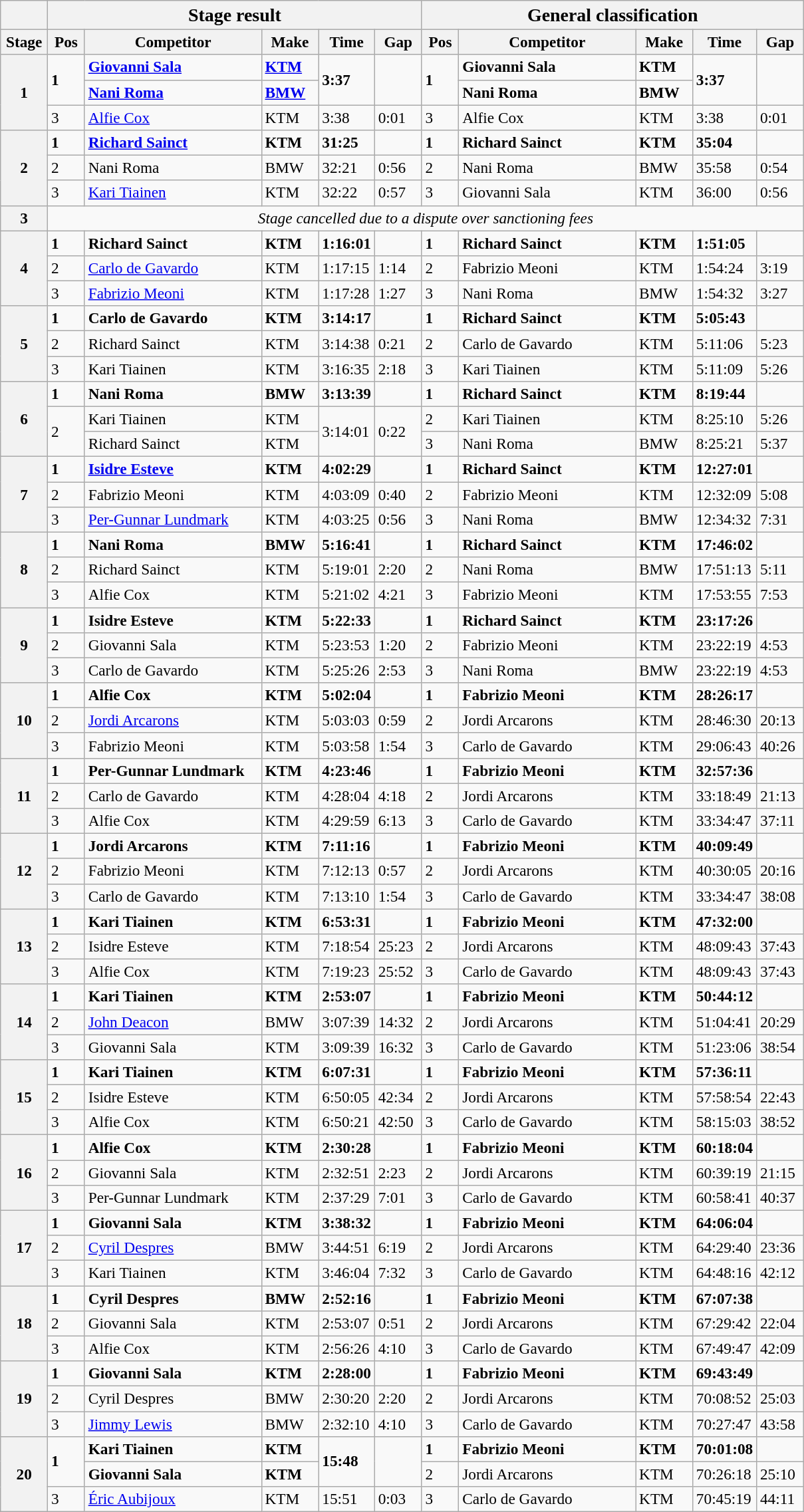<table class="wikitable" style="font-size:97%;">
<tr>
<th></th>
<th colspan=5><big>Stage result </big></th>
<th colspan=5><big>General classification</big></th>
</tr>
<tr>
<th width="40px">Stage</th>
<th width="30px">Pos</th>
<th width="170px">Competitor</th>
<th width="50px">Make</th>
<th width="40px">Time</th>
<th width="40px">Gap</th>
<th width="30px">Pos</th>
<th width="170px">Competitor</th>
<th width="50px">Make</th>
<th width="40px">Time</th>
<th width="40px">Gap</th>
</tr>
<tr>
<th rowspan=3>1</th>
<td rowspan=2><strong>1</strong></td>
<td><strong> <a href='#'>Giovanni Sala</a> </strong></td>
<td><strong><a href='#'>KTM</a></strong></td>
<td rowspan=2><strong>3:37</strong></td>
<td rowspan=2></td>
<td rowspan=2><strong>1</strong></td>
<td><strong> Giovanni Sala</strong></td>
<td><strong>KTM</strong></td>
<td rowspan=2><strong>3:37</strong></td>
<td rowspan=2></td>
</tr>
<tr>
<td><strong> <a href='#'>Nani Roma</a> </strong></td>
<td><strong><a href='#'>BMW</a></strong></td>
<td><strong> Nani Roma</strong></td>
<td><strong>BMW</strong></td>
</tr>
<tr>
<td>3</td>
<td> <a href='#'>Alfie Cox</a></td>
<td>KTM</td>
<td>3:38</td>
<td>0:01</td>
<td>3</td>
<td> Alfie Cox</td>
<td>KTM</td>
<td>3:38</td>
<td>0:01</td>
</tr>
<tr>
<th rowspan=3>2</th>
<td><strong>1</strong></td>
<td><strong> <a href='#'>Richard Sainct</a> </strong></td>
<td><strong>KTM</strong></td>
<td><strong>31:25</strong></td>
<td></td>
<td><strong>1</strong></td>
<td><strong> Richard Sainct</strong></td>
<td><strong>KTM</strong></td>
<td><strong>35:04</strong></td>
<td></td>
</tr>
<tr>
<td>2</td>
<td> Nani Roma</td>
<td>BMW</td>
<td>32:21</td>
<td>0:56</td>
<td>2</td>
<td> Nani Roma</td>
<td>BMW</td>
<td>35:58</td>
<td>0:54</td>
</tr>
<tr>
<td>3</td>
<td> <a href='#'>Kari Tiainen</a></td>
<td>KTM</td>
<td>32:22</td>
<td>0:57</td>
<td>3</td>
<td> Giovanni Sala</td>
<td>KTM</td>
<td>36:00</td>
<td>0:56</td>
</tr>
<tr>
<th>3</th>
<td colspan=10 align=center><em>Stage cancelled due to a dispute over sanctioning fees</em></td>
</tr>
<tr>
<th rowspan=3>4</th>
<td><strong>1</strong></td>
<td><strong> Richard Sainct</strong></td>
<td><strong>KTM</strong></td>
<td><strong>1:16:01</strong></td>
<td></td>
<td><strong>1</strong></td>
<td><strong> Richard Sainct</strong></td>
<td><strong>KTM</strong></td>
<td><strong>1:51:05</strong></td>
<td></td>
</tr>
<tr>
<td>2</td>
<td> <a href='#'>Carlo de Gavardo</a></td>
<td>KTM</td>
<td>1:17:15</td>
<td>1:14</td>
<td>2</td>
<td> Fabrizio Meoni</td>
<td>KTM</td>
<td>1:54:24</td>
<td>3:19</td>
</tr>
<tr>
<td>3</td>
<td> <a href='#'>Fabrizio Meoni</a></td>
<td>KTM</td>
<td>1:17:28</td>
<td>1:27</td>
<td>3</td>
<td> Nani Roma</td>
<td>BMW</td>
<td>1:54:32</td>
<td>3:27</td>
</tr>
<tr>
<th rowspan=3>5</th>
<td><strong>1</strong></td>
<td><strong> Carlo de Gavardo</strong></td>
<td><strong>KTM</strong></td>
<td><strong>3:14:17</strong></td>
<td></td>
<td><strong>1</strong></td>
<td><strong> Richard Sainct</strong></td>
<td><strong>KTM</strong></td>
<td><strong>5:05:43</strong></td>
<td></td>
</tr>
<tr>
<td>2</td>
<td> Richard Sainct</td>
<td>KTM</td>
<td>3:14:38</td>
<td>0:21</td>
<td>2</td>
<td> Carlo de Gavardo</td>
<td>KTM</td>
<td>5:11:06</td>
<td>5:23</td>
</tr>
<tr>
<td>3</td>
<td> Kari Tiainen</td>
<td>KTM</td>
<td>3:16:35</td>
<td>2:18</td>
<td>3</td>
<td> Kari Tiainen</td>
<td>KTM</td>
<td>5:11:09</td>
<td>5:26</td>
</tr>
<tr>
<th rowspan=3>6</th>
<td><strong>1</strong></td>
<td><strong> Nani Roma</strong></td>
<td><strong>BMW</strong></td>
<td><strong>3:13:39</strong></td>
<td></td>
<td><strong>1</strong></td>
<td><strong> Richard Sainct</strong></td>
<td><strong>KTM</strong></td>
<td><strong>8:19:44</strong></td>
<td></td>
</tr>
<tr>
<td rowspan=2>2</td>
<td> Kari Tiainen</td>
<td>KTM</td>
<td rowspan=2>3:14:01</td>
<td rowspan=2>0:22</td>
<td>2</td>
<td> Kari Tiainen</td>
<td>KTM</td>
<td>8:25:10</td>
<td>5:26</td>
</tr>
<tr>
<td> Richard Sainct</td>
<td>KTM</td>
<td>3</td>
<td> Nani Roma</td>
<td>BMW</td>
<td>8:25:21</td>
<td>5:37</td>
</tr>
<tr>
<th rowspan=3>7</th>
<td><strong>1</strong></td>
<td><strong> <a href='#'>Isidre Esteve</a></strong></td>
<td><strong>KTM</strong></td>
<td><strong>4:02:29</strong></td>
<td></td>
<td><strong>1</strong></td>
<td><strong> Richard Sainct</strong></td>
<td><strong>KTM</strong></td>
<td><strong>12:27:01</strong></td>
<td></td>
</tr>
<tr>
<td>2</td>
<td> Fabrizio Meoni</td>
<td>KTM</td>
<td>4:03:09</td>
<td>0:40</td>
<td>2</td>
<td> Fabrizio Meoni</td>
<td>KTM</td>
<td>12:32:09</td>
<td>5:08</td>
</tr>
<tr>
<td>3</td>
<td> <a href='#'>Per-Gunnar Lundmark</a></td>
<td>KTM</td>
<td>4:03:25</td>
<td>0:56</td>
<td>3</td>
<td> Nani Roma</td>
<td>BMW</td>
<td>12:34:32</td>
<td>7:31</td>
</tr>
<tr>
<th rowspan=3>8</th>
<td><strong>1</strong></td>
<td><strong> Nani Roma</strong></td>
<td><strong>BMW</strong></td>
<td><strong>5:16:41</strong></td>
<td></td>
<td><strong>1</strong></td>
<td><strong> Richard Sainct</strong></td>
<td><strong>KTM</strong></td>
<td><strong>17:46:02</strong></td>
<td></td>
</tr>
<tr>
<td>2</td>
<td> Richard Sainct</td>
<td>KTM</td>
<td>5:19:01</td>
<td>2:20</td>
<td>2</td>
<td> Nani Roma</td>
<td>BMW</td>
<td>17:51:13</td>
<td>5:11</td>
</tr>
<tr>
<td>3</td>
<td> Alfie Cox</td>
<td>KTM</td>
<td>5:21:02</td>
<td>4:21</td>
<td>3</td>
<td> Fabrizio Meoni</td>
<td>KTM</td>
<td>17:53:55</td>
<td>7:53</td>
</tr>
<tr>
<th rowspan=3>9</th>
<td><strong>1</strong></td>
<td><strong> Isidre Esteve</strong></td>
<td><strong>KTM</strong></td>
<td><strong>5:22:33</strong></td>
<td></td>
<td><strong>1</strong></td>
<td><strong> Richard Sainct</strong></td>
<td><strong>KTM</strong></td>
<td><strong>23:17:26</strong></td>
<td></td>
</tr>
<tr>
<td>2</td>
<td> Giovanni Sala</td>
<td>KTM</td>
<td>5:23:53</td>
<td>1:20</td>
<td>2</td>
<td> Fabrizio Meoni</td>
<td>KTM</td>
<td>23:22:19</td>
<td>4:53</td>
</tr>
<tr>
<td>3</td>
<td> Carlo de Gavardo</td>
<td>KTM</td>
<td>5:25:26</td>
<td>2:53</td>
<td>3</td>
<td> Nani Roma</td>
<td>BMW</td>
<td>23:22:19</td>
<td>4:53</td>
</tr>
<tr>
<th rowspan=3>10</th>
<td><strong>1</strong></td>
<td><strong> Alfie Cox</strong></td>
<td><strong>KTM</strong></td>
<td><strong>5:02:04</strong></td>
<td></td>
<td><strong>1</strong></td>
<td><strong> Fabrizio Meoni</strong></td>
<td><strong>KTM</strong></td>
<td><strong>28:26:17</strong></td>
<td></td>
</tr>
<tr>
<td>2</td>
<td> <a href='#'>Jordi Arcarons</a></td>
<td>KTM</td>
<td>5:03:03</td>
<td>0:59</td>
<td>2</td>
<td> Jordi Arcarons</td>
<td>KTM</td>
<td>28:46:30</td>
<td>20:13</td>
</tr>
<tr>
<td>3</td>
<td> Fabrizio Meoni</td>
<td>KTM</td>
<td>5:03:58</td>
<td>1:54</td>
<td>3</td>
<td> Carlo de Gavardo</td>
<td>KTM</td>
<td>29:06:43</td>
<td>40:26</td>
</tr>
<tr>
<th rowspan=3>11</th>
<td><strong>1</strong></td>
<td><strong> Per-Gunnar Lundmark</strong></td>
<td><strong>KTM</strong></td>
<td><strong>4:23:46</strong></td>
<td></td>
<td><strong>1</strong></td>
<td><strong> Fabrizio Meoni</strong></td>
<td><strong>KTM</strong></td>
<td><strong>32:57:36</strong></td>
<td></td>
</tr>
<tr>
<td>2</td>
<td> Carlo de Gavardo</td>
<td>KTM</td>
<td>4:28:04</td>
<td>4:18</td>
<td>2</td>
<td> Jordi Arcarons</td>
<td>KTM</td>
<td>33:18:49</td>
<td>21:13</td>
</tr>
<tr>
<td>3</td>
<td> Alfie Cox</td>
<td>KTM</td>
<td>4:29:59</td>
<td>6:13</td>
<td>3</td>
<td> Carlo de Gavardo</td>
<td>KTM</td>
<td>33:34:47</td>
<td>37:11</td>
</tr>
<tr>
<th rowspan=3>12</th>
<td><strong>1</strong></td>
<td><strong> Jordi Arcarons</strong></td>
<td><strong>KTM</strong></td>
<td><strong>7:11:16</strong></td>
<td></td>
<td><strong>1</strong></td>
<td><strong> Fabrizio Meoni</strong></td>
<td><strong>KTM</strong></td>
<td><strong>40:09:49</strong></td>
<td></td>
</tr>
<tr>
<td>2</td>
<td> Fabrizio Meoni</td>
<td>KTM</td>
<td>7:12:13</td>
<td>0:57</td>
<td>2</td>
<td> Jordi Arcarons</td>
<td>KTM</td>
<td>40:30:05</td>
<td>20:16</td>
</tr>
<tr>
<td>3</td>
<td> Carlo de Gavardo</td>
<td>KTM</td>
<td>7:13:10</td>
<td>1:54</td>
<td>3</td>
<td> Carlo de Gavardo</td>
<td>KTM</td>
<td>33:34:47</td>
<td>38:08</td>
</tr>
<tr>
<th rowspan=3>13</th>
<td><strong>1</strong></td>
<td><strong> Kari Tiainen</strong></td>
<td><strong>KTM</strong></td>
<td><strong>6:53:31</strong></td>
<td></td>
<td><strong>1</strong></td>
<td><strong> Fabrizio Meoni</strong></td>
<td><strong>KTM</strong></td>
<td><strong>47:32:00</strong></td>
<td></td>
</tr>
<tr>
<td>2</td>
<td> Isidre Esteve</td>
<td>KTM</td>
<td>7:18:54</td>
<td>25:23</td>
<td>2</td>
<td> Jordi Arcarons</td>
<td>KTM</td>
<td>48:09:43</td>
<td>37:43</td>
</tr>
<tr>
<td>3</td>
<td> Alfie Cox</td>
<td>KTM</td>
<td>7:19:23</td>
<td>25:52</td>
<td>3</td>
<td> Carlo de Gavardo</td>
<td>KTM</td>
<td>48:09:43</td>
<td>37:43</td>
</tr>
<tr>
<th rowspan=3>14</th>
<td><strong>1</strong></td>
<td><strong> Kari Tiainen</strong></td>
<td><strong>KTM</strong></td>
<td><strong>2:53:07</strong></td>
<td></td>
<td><strong>1</strong></td>
<td><strong> Fabrizio Meoni</strong></td>
<td><strong>KTM</strong></td>
<td><strong>50:44:12</strong></td>
<td></td>
</tr>
<tr>
<td>2</td>
<td> <a href='#'>John Deacon</a></td>
<td>BMW</td>
<td>3:07:39</td>
<td>14:32</td>
<td>2</td>
<td> Jordi Arcarons</td>
<td>KTM</td>
<td>51:04:41</td>
<td>20:29</td>
</tr>
<tr>
<td>3</td>
<td> Giovanni Sala</td>
<td>KTM</td>
<td>3:09:39</td>
<td>16:32</td>
<td>3</td>
<td> Carlo de Gavardo</td>
<td>KTM</td>
<td>51:23:06</td>
<td>38:54</td>
</tr>
<tr>
<th rowspan=3>15</th>
<td><strong>1</strong></td>
<td><strong> Kari Tiainen</strong></td>
<td><strong>KTM</strong></td>
<td><strong>6:07:31</strong></td>
<td></td>
<td><strong>1</strong></td>
<td><strong> Fabrizio Meoni</strong></td>
<td><strong>KTM</strong></td>
<td><strong>57:36:11</strong></td>
<td></td>
</tr>
<tr>
<td>2</td>
<td> Isidre Esteve</td>
<td>KTM</td>
<td>6:50:05</td>
<td>42:34</td>
<td>2</td>
<td> Jordi Arcarons</td>
<td>KTM</td>
<td>57:58:54</td>
<td>22:43</td>
</tr>
<tr>
<td>3</td>
<td> Alfie Cox</td>
<td>KTM</td>
<td>6:50:21</td>
<td>42:50</td>
<td>3</td>
<td> Carlo de Gavardo</td>
<td>KTM</td>
<td>58:15:03</td>
<td>38:52</td>
</tr>
<tr>
<th rowspan=3>16</th>
<td><strong>1</strong></td>
<td><strong> Alfie Cox</strong></td>
<td><strong>KTM</strong></td>
<td><strong>2:30:28</strong></td>
<td></td>
<td><strong>1</strong></td>
<td><strong> Fabrizio Meoni</strong></td>
<td><strong>KTM</strong></td>
<td><strong>60:18:04</strong></td>
<td></td>
</tr>
<tr>
<td>2</td>
<td> Giovanni Sala</td>
<td>KTM</td>
<td>2:32:51</td>
<td>2:23</td>
<td>2</td>
<td> Jordi Arcarons</td>
<td>KTM</td>
<td>60:39:19</td>
<td>21:15</td>
</tr>
<tr>
<td>3</td>
<td> Per-Gunnar Lundmark</td>
<td>KTM</td>
<td>2:37:29</td>
<td>7:01</td>
<td>3</td>
<td> Carlo de Gavardo</td>
<td>KTM</td>
<td>60:58:41</td>
<td>40:37</td>
</tr>
<tr>
<th rowspan=3>17</th>
<td><strong>1</strong></td>
<td><strong> Giovanni Sala</strong></td>
<td><strong>KTM</strong></td>
<td><strong>3:38:32</strong></td>
<td></td>
<td><strong>1</strong></td>
<td><strong> Fabrizio Meoni</strong></td>
<td><strong>KTM</strong></td>
<td><strong>64:06:04</strong></td>
<td></td>
</tr>
<tr>
<td>2</td>
<td> <a href='#'>Cyril Despres</a></td>
<td>BMW</td>
<td>3:44:51</td>
<td>6:19</td>
<td>2</td>
<td> Jordi Arcarons</td>
<td>KTM</td>
<td>64:29:40</td>
<td>23:36</td>
</tr>
<tr>
<td>3</td>
<td> Kari Tiainen</td>
<td>KTM</td>
<td>3:46:04</td>
<td>7:32</td>
<td>3</td>
<td> Carlo de Gavardo</td>
<td>KTM</td>
<td>64:48:16</td>
<td>42:12</td>
</tr>
<tr>
<th rowspan=3>18</th>
<td><strong>1</strong></td>
<td><strong> Cyril Despres</strong></td>
<td><strong>BMW</strong></td>
<td><strong>2:52:16</strong></td>
<td></td>
<td><strong>1</strong></td>
<td><strong> Fabrizio Meoni</strong></td>
<td><strong>KTM</strong></td>
<td><strong>67:07:38</strong></td>
<td></td>
</tr>
<tr>
<td>2</td>
<td> Giovanni Sala</td>
<td>KTM</td>
<td>2:53:07</td>
<td>0:51</td>
<td>2</td>
<td> Jordi Arcarons</td>
<td>KTM</td>
<td>67:29:42</td>
<td>22:04</td>
</tr>
<tr>
<td>3</td>
<td> Alfie Cox</td>
<td>KTM</td>
<td>2:56:26</td>
<td>4:10</td>
<td>3</td>
<td> Carlo de Gavardo</td>
<td>KTM</td>
<td>67:49:47</td>
<td>42:09</td>
</tr>
<tr>
<th rowspan=3>19</th>
<td><strong>1</strong></td>
<td><strong> Giovanni Sala</strong></td>
<td><strong>KTM</strong></td>
<td><strong>2:28:00</strong></td>
<td></td>
<td><strong>1</strong></td>
<td><strong> Fabrizio Meoni</strong></td>
<td><strong>KTM</strong></td>
<td><strong>69:43:49</strong></td>
<td></td>
</tr>
<tr>
<td>2</td>
<td> Cyril Despres</td>
<td>BMW</td>
<td>2:30:20</td>
<td>2:20</td>
<td>2</td>
<td> Jordi Arcarons</td>
<td>KTM</td>
<td>70:08:52</td>
<td>25:03</td>
</tr>
<tr>
<td>3</td>
<td> <a href='#'>Jimmy Lewis</a></td>
<td>BMW</td>
<td>2:32:10</td>
<td>4:10</td>
<td>3</td>
<td> Carlo de Gavardo</td>
<td>KTM</td>
<td>70:27:47</td>
<td>43:58</td>
</tr>
<tr>
<th rowspan=3>20</th>
<td rowspan=2><strong>1</strong></td>
<td><strong> Kari Tiainen</strong></td>
<td><strong>KTM</strong></td>
<td rowspan=2><strong>15:48</strong></td>
<td rowspan=2></td>
<td><strong>1</strong></td>
<td><strong> Fabrizio Meoni</strong></td>
<td><strong>KTM</strong></td>
<td><strong>70:01:08</strong></td>
<td></td>
</tr>
<tr>
<td><strong> Giovanni Sala</strong></td>
<td><strong>KTM</strong></td>
<td>2</td>
<td> Jordi Arcarons</td>
<td>KTM</td>
<td>70:26:18</td>
<td>25:10</td>
</tr>
<tr>
<td>3</td>
<td> <a href='#'>Éric Aubijoux</a></td>
<td>KTM</td>
<td>15:51</td>
<td>0:03</td>
<td>3</td>
<td> Carlo de Gavardo</td>
<td>KTM</td>
<td>70:45:19</td>
<td>44:11</td>
</tr>
</table>
